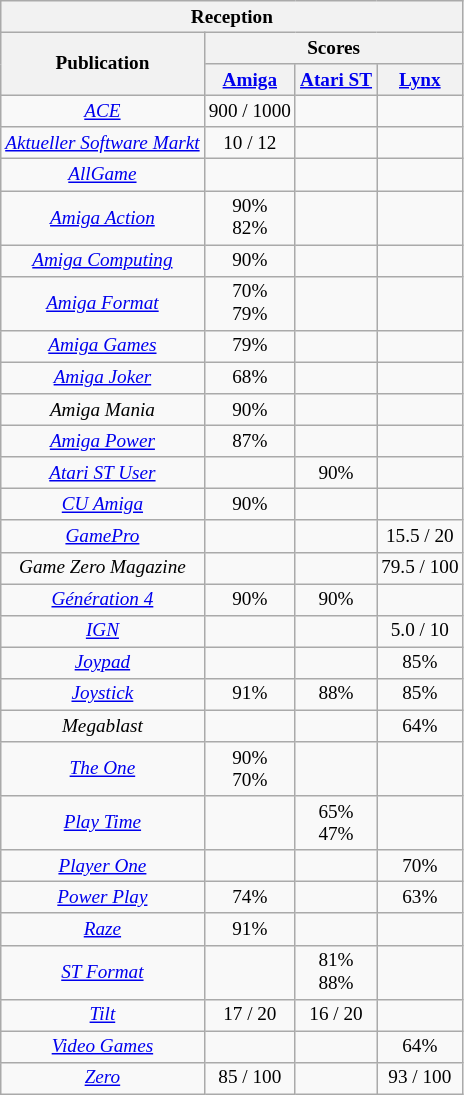<table class="wikitable collapsible" style="float:right; font-size:80%; text-align:center; margin:1em; margin-top:0; padding:0;" cellpadding="0">
<tr>
<th colspan=4 style="font-size: 100%">Reception</th>
</tr>
<tr>
<th rowspan=2>Publication</th>
<th colspan=4>Scores</th>
</tr>
<tr>
<th><a href='#'>Amiga</a></th>
<th><a href='#'>Atari ST</a></th>
<th><a href='#'>Lynx</a></th>
</tr>
<tr>
<td><em><a href='#'>ACE</a></em></td>
<td>900 / 1000</td>
<td></td>
<td></td>
</tr>
<tr>
<td><em><a href='#'>Aktueller Software Markt</a></em></td>
<td>10 / 12</td>
<td></td>
<td></td>
</tr>
<tr>
<td><em><a href='#'>AllGame</a></em></td>
<td></td>
<td></td>
<td></td>
</tr>
<tr>
<td><em><a href='#'>Amiga Action</a></em></td>
<td>90%<br>82%</td>
<td></td>
<td></td>
</tr>
<tr>
<td><em><a href='#'>Amiga Computing</a></em></td>
<td>90%</td>
<td></td>
<td></td>
</tr>
<tr>
<td><em><a href='#'>Amiga Format</a></em></td>
<td>70%<br>79%</td>
<td></td>
<td></td>
</tr>
<tr>
<td><em><a href='#'>Amiga Games</a></em></td>
<td>79%</td>
<td></td>
<td></td>
</tr>
<tr>
<td><em><a href='#'>Amiga Joker</a></em></td>
<td>68%</td>
<td></td>
<td></td>
</tr>
<tr>
<td><em>Amiga Mania</em></td>
<td>90%</td>
<td></td>
<td></td>
</tr>
<tr>
<td><em><a href='#'>Amiga Power</a></em></td>
<td>87%<br></td>
<td></td>
<td></td>
</tr>
<tr>
<td><em><a href='#'>Atari ST User</a></em></td>
<td></td>
<td>90%</td>
<td></td>
</tr>
<tr>
<td><em><a href='#'>CU Amiga</a></em></td>
<td>90%</td>
<td></td>
<td></td>
</tr>
<tr>
<td><em><a href='#'>GamePro</a></em></td>
<td></td>
<td></td>
<td>15.5 / 20</td>
</tr>
<tr>
<td><em>Game Zero Magazine</em></td>
<td></td>
<td></td>
<td>79.5 / 100</td>
</tr>
<tr>
<td><em><a href='#'>Génération 4</a></em></td>
<td>90%</td>
<td>90%</td>
<td></td>
</tr>
<tr>
<td><em><a href='#'>IGN</a></em></td>
<td></td>
<td></td>
<td>5.0 / 10</td>
</tr>
<tr>
<td><em><a href='#'>Joypad</a></em></td>
<td></td>
<td></td>
<td>85%</td>
</tr>
<tr>
<td><em><a href='#'>Joystick</a></em></td>
<td>91%</td>
<td>88%</td>
<td>85%</td>
</tr>
<tr>
<td><em>Megablast</em></td>
<td></td>
<td></td>
<td>64%</td>
</tr>
<tr>
<td><em><a href='#'>The One</a></em></td>
<td>90%<br>70%</td>
<td></td>
<td></td>
</tr>
<tr>
<td><em><a href='#'>Play Time</a></em></td>
<td></td>
<td>65%<br>47%</td>
<td></td>
</tr>
<tr>
<td><em><a href='#'>Player One</a></em></td>
<td></td>
<td></td>
<td>70%</td>
</tr>
<tr>
<td><em><a href='#'>Power Play</a></em></td>
<td>74%</td>
<td></td>
<td>63%</td>
</tr>
<tr>
<td><em><a href='#'>Raze</a></em></td>
<td>91%</td>
<td></td>
<td></td>
</tr>
<tr>
<td><em><a href='#'>ST Format</a></em></td>
<td></td>
<td>81%<br>88%</td>
<td></td>
</tr>
<tr>
<td><em><a href='#'>Tilt</a></em></td>
<td>17 / 20</td>
<td>16 / 20</td>
<td></td>
</tr>
<tr>
<td><em><a href='#'>Video Games</a></em></td>
<td></td>
<td></td>
<td>64%</td>
</tr>
<tr>
<td><em><a href='#'>Zero</a></em></td>
<td>85 / 100</td>
<td></td>
<td>93 / 100</td>
</tr>
</table>
